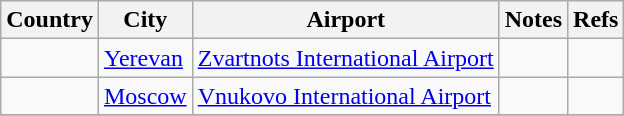<table class="wikitable sortable">
<tr>
<th>Country</th>
<th>City</th>
<th>Airport</th>
<th>Notes</th>
<th>Refs</th>
</tr>
<tr>
<td></td>
<td><a href='#'>Yerevan</a></td>
<td><a href='#'>Zvartnots International Airport</a></td>
<td></td>
<td align=center></td>
</tr>
<tr>
<td></td>
<td><a href='#'>Moscow</a></td>
<td><a href='#'>Vnukovo International Airport</a></td>
<td align="center"></td>
<td align=center></td>
</tr>
<tr>
</tr>
</table>
